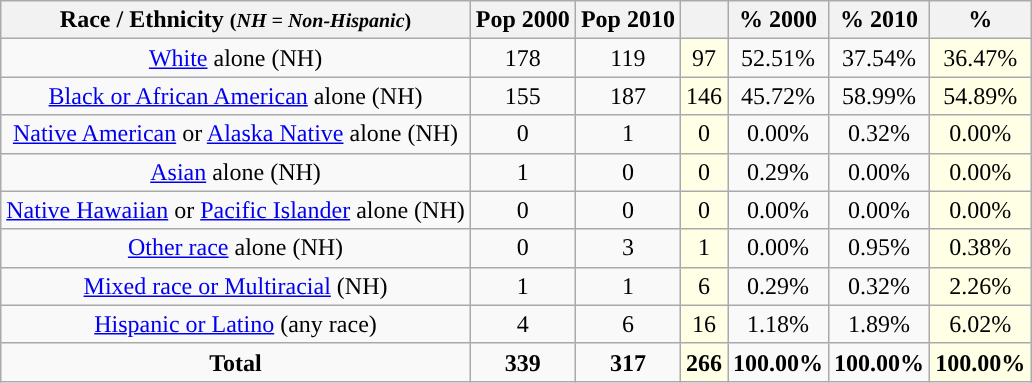<table class="wikitable" style="text-align:center;">
<tr>
<th>Race / Ethnicity <small>(<em>NH = Non-Hispanic</em>)</small></th>
<th>Pop 2000</th>
<th>Pop 2010</th>
<th></th>
<th>% 2000</th>
<th>% 2010</th>
<th>% </th>
</tr>
<tr>
<td><a href='#'>White</a> alone (NH)</td>
<td>178</td>
<td>119</td>
<td style='background: #ffffe6;'>97</td>
<td>52.51%</td>
<td>37.54%</td>
<td style='background: #ffffe6;'>36.47%</td>
</tr>
<tr>
<td><a href='#'>Black or African American</a> alone (NH)</td>
<td>155</td>
<td>187</td>
<td style='background: #ffffe6;'>146</td>
<td>45.72%</td>
<td>58.99%</td>
<td style='background: #ffffe6;'>54.89%</td>
</tr>
<tr>
<td><a href='#'>Native American</a> or <a href='#'>Alaska Native</a> alone (NH)</td>
<td>0</td>
<td>1</td>
<td style='background: #ffffe6;'>0</td>
<td>0.00%</td>
<td>0.32%</td>
<td style='background: #ffffe6;'>0.00%</td>
</tr>
<tr>
<td><a href='#'>Asian</a> alone (NH)</td>
<td>1</td>
<td>0</td>
<td style='background: #ffffe6;'>0</td>
<td>0.29%</td>
<td>0.00%</td>
<td style='background: #ffffe6;'>0.00%</td>
</tr>
<tr>
<td><a href='#'>Native Hawaiian</a> or <a href='#'>Pacific Islander</a> alone (NH)</td>
<td>0</td>
<td>0</td>
<td style='background: #ffffe6;'>0</td>
<td>0.00%</td>
<td>0.00%</td>
<td style='background: #ffffe6;'>0.00%</td>
</tr>
<tr>
<td><a href='#'>Other race</a> alone (NH)</td>
<td>0</td>
<td>3</td>
<td style='background: #ffffe6;'>1</td>
<td>0.00%</td>
<td>0.95%</td>
<td style='background: #ffffe6;'>0.38%</td>
</tr>
<tr>
<td><a href='#'>Mixed race or Multiracial</a> (NH)</td>
<td>1</td>
<td>1</td>
<td style='background: #ffffe6;'>6</td>
<td>0.29%</td>
<td>0.32%</td>
<td style='background: #ffffe6;'>2.26%</td>
</tr>
<tr>
<td><a href='#'>Hispanic or Latino</a> (any race)</td>
<td>4</td>
<td>6</td>
<td style='background: #ffffe6;'>16</td>
<td>1.18%</td>
<td>1.89%</td>
<td style='background: #ffffe6;'>6.02%</td>
</tr>
<tr>
<td><strong>Total</strong></td>
<td><strong>339</strong></td>
<td><strong>317</strong></td>
<td style='background: #ffffe6;'><strong>266</strong></td>
<td><strong>100.00%</strong></td>
<td><strong>100.00%</strong></td>
<td style='background: #ffffe6;'><strong>100.00%</strong></td>
</tr>
</table>
